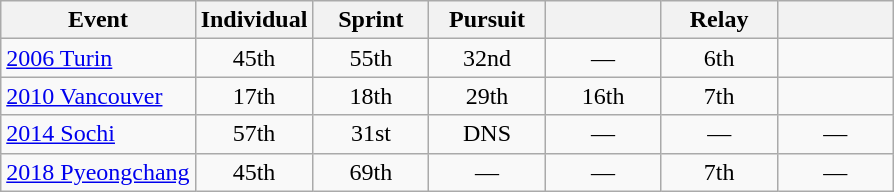<table class="wikitable" style="text-align: center;">
<tr ">
<th>Event</th>
<th style="width:70px;">Individual</th>
<th style="width:70px;">Sprint</th>
<th style="width:70px;">Pursuit</th>
<th style="width:70px;"></th>
<th style="width:70px;">Relay</th>
<th style="width:70px;"></th>
</tr>
<tr>
<td align=left> <a href='#'>2006 Turin</a></td>
<td>45th</td>
<td>55th</td>
<td>32nd</td>
<td>—</td>
<td>6th</td>
<td></td>
</tr>
<tr>
<td align=left> <a href='#'>2010 Vancouver</a></td>
<td>17th</td>
<td>18th</td>
<td>29th</td>
<td>16th</td>
<td>7th</td>
<td></td>
</tr>
<tr>
<td align=left> <a href='#'>2014 Sochi</a></td>
<td>57th</td>
<td>31st</td>
<td>DNS</td>
<td>—</td>
<td>—</td>
<td>—</td>
</tr>
<tr>
<td align=left> <a href='#'>2018 Pyeongchang</a></td>
<td>45th</td>
<td>69th</td>
<td>—</td>
<td>—</td>
<td>7th</td>
<td>—</td>
</tr>
</table>
